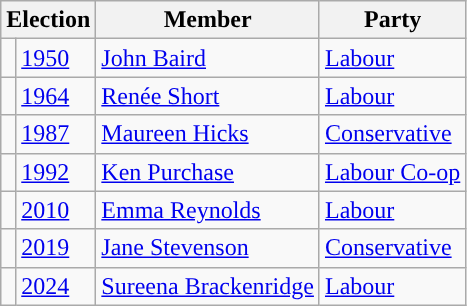<table class="wikitable">
<tr>
<th colspan="2">Election</th>
<th>Member</th>
<th>Party</th>
</tr>
<tr>
<td style="color:inherit;background-color: "></td>
<td><a href='#'>1950</a></td>
<td><a href='#'>John Baird</a></td>
<td><a href='#'>Labour</a></td>
</tr>
<tr>
<td style="color:inherit;background-color: "></td>
<td><a href='#'>1964</a></td>
<td><a href='#'>Renée Short</a></td>
<td><a href='#'>Labour</a></td>
</tr>
<tr>
<td style="color:inherit;background-color: "></td>
<td><a href='#'>1987</a></td>
<td><a href='#'>Maureen Hicks</a></td>
<td><a href='#'>Conservative</a></td>
</tr>
<tr>
<td style="color:inherit;background-color: "></td>
<td><a href='#'>1992</a></td>
<td><a href='#'>Ken Purchase</a></td>
<td><a href='#'>Labour Co-op</a></td>
</tr>
<tr>
<td style="color:inherit;background-color: "></td>
<td><a href='#'>2010</a></td>
<td><a href='#'>Emma Reynolds</a></td>
<td><a href='#'>Labour</a></td>
</tr>
<tr>
<td style="color:inherit;background-color: "></td>
<td><a href='#'>2019</a></td>
<td><a href='#'>Jane Stevenson</a></td>
<td><a href='#'>Conservative</a></td>
</tr>
<tr>
<td style="color:inherit;background-color: "></td>
<td><a href='#'>2024</a></td>
<td><a href='#'>Sureena Brackenridge</a></td>
<td><a href='#'>Labour</a></td>
</tr>
</table>
